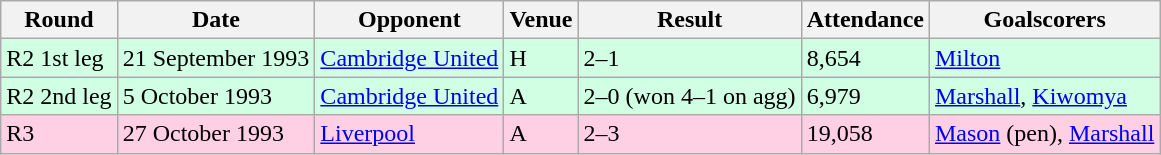<table class="wikitable">
<tr>
<th>Round</th>
<th>Date</th>
<th>Opponent</th>
<th>Venue</th>
<th>Result</th>
<th>Attendance</th>
<th>Goalscorers</th>
</tr>
<tr style="background-color: #d0ffe3;">
<td>R2 1st leg</td>
<td>21 September 1993</td>
<td><a href='#'>Cambridge United</a></td>
<td>H</td>
<td>2–1</td>
<td>8,654</td>
<td><a href='#'>Milton</a></td>
</tr>
<tr style="background-color: #d0ffe3;">
<td>R2 2nd leg</td>
<td>5 October 1993</td>
<td><a href='#'>Cambridge United</a></td>
<td>A</td>
<td>2–0 (won 4–1 on agg)</td>
<td>6,979</td>
<td><a href='#'>Marshall</a>, <a href='#'>Kiwomya</a></td>
</tr>
<tr style="background-color: #ffd0e3;">
<td>R3</td>
<td>27 October 1993</td>
<td><a href='#'>Liverpool</a></td>
<td>A</td>
<td>2–3</td>
<td>19,058</td>
<td><a href='#'>Mason</a> (pen), <a href='#'>Marshall</a></td>
</tr>
</table>
